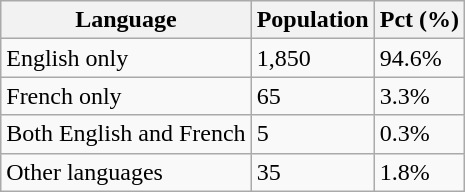<table class="wikitable">
<tr>
<th>Language</th>
<th>Population</th>
<th>Pct (%)</th>
</tr>
<tr>
<td>English only</td>
<td>1,850</td>
<td>94.6%</td>
</tr>
<tr>
<td>French only</td>
<td>65</td>
<td>3.3%</td>
</tr>
<tr>
<td>Both English and French</td>
<td>5</td>
<td>0.3%</td>
</tr>
<tr>
<td>Other languages</td>
<td>35</td>
<td>1.8%</td>
</tr>
</table>
